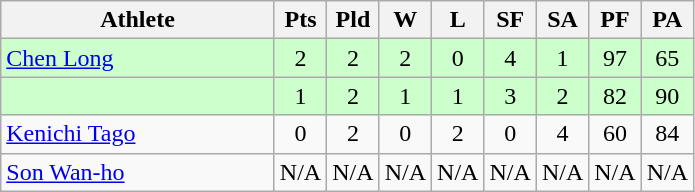<table class=wikitable style="text-align:center">
<tr>
<th width=175>Athlete</th>
<th width=20>Pts</th>
<th width=20>Pld</th>
<th width=20>W</th>
<th width=20>L</th>
<th width=20>SF</th>
<th width=20>SA</th>
<th width=20>PF</th>
<th width=20>PA</th>
</tr>
<tr bgcolor=ccffcc>
<td style="text-align:left"> <a href='#'>Chen Long</a></td>
<td>2</td>
<td>2</td>
<td>2</td>
<td>0</td>
<td>4</td>
<td>1</td>
<td>97</td>
<td>65</td>
</tr>
<tr bgcolor=ccffcc>
<td style="text-align:left"></td>
<td>1</td>
<td>2</td>
<td>1</td>
<td>1</td>
<td>3</td>
<td>2</td>
<td>82</td>
<td>90</td>
</tr>
<tr bgcolor=>
<td style="text-align:left"> <a href='#'>Kenichi Tago</a></td>
<td>0</td>
<td>2</td>
<td>0</td>
<td>2</td>
<td>0</td>
<td>4</td>
<td>60</td>
<td>84</td>
</tr>
<tr bgcolor=>
<td style="text-align:left"> <a href='#'>Son Wan-ho</a></td>
<td>N/A</td>
<td>N/A</td>
<td>N/A</td>
<td>N/A</td>
<td>N/A</td>
<td>N/A</td>
<td>N/A</td>
<td>N/A</td>
</tr>
</table>
